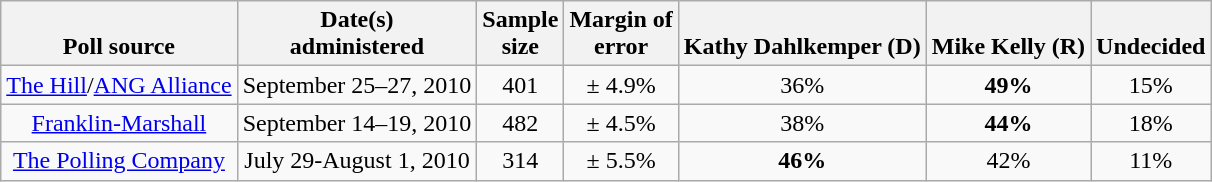<table class="wikitable" style="text-align:center">
<tr valign=bottom>
<th>Poll source</th>
<th>Date(s)<br> administered</th>
<th>Sample<br>size</th>
<th>Margin of<br>error</th>
<th align=left>Kathy Dahlkemper (D)</th>
<th align=left>Mike Kelly (R)</th>
<th>Undecided</th>
</tr>
<tr>
<td><a href='#'>The Hill</a>/<a href='#'>ANG Alliance</a></td>
<td>September 25–27, 2010</td>
<td>401</td>
<td>± 4.9%</td>
<td>36%</td>
<td><strong>49%</strong></td>
<td>15%</td>
</tr>
<tr>
<td><a href='#'>Franklin-Marshall</a></td>
<td>September 14–19, 2010</td>
<td>482</td>
<td>± 4.5%</td>
<td>38%</td>
<td><strong>44%</strong></td>
<td>18%</td>
</tr>
<tr>
<td><a href='#'>The Polling Company</a></td>
<td>July 29-August 1, 2010</td>
<td>314</td>
<td>± 5.5%</td>
<td><strong>46%</strong></td>
<td>42%</td>
<td>11%</td>
</tr>
</table>
